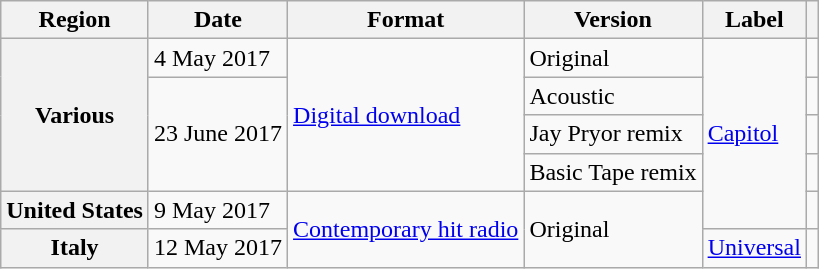<table class="wikitable plainrowheaders">
<tr>
<th scope="col">Region</th>
<th scope="col">Date</th>
<th scope="col">Format</th>
<th scope="col">Version</th>
<th scope="col">Label</th>
<th scope="col"></th>
</tr>
<tr>
<th scope="row" rowspan=4>Various</th>
<td>4 May 2017</td>
<td rowspan=4><a href='#'>Digital download</a></td>
<td>Original</td>
<td rowspan=5><a href='#'>Capitol</a></td>
<td></td>
</tr>
<tr>
<td rowspan=3>23 June 2017</td>
<td>Acoustic</td>
<td></td>
</tr>
<tr>
<td>Jay Pryor remix</td>
<td></td>
</tr>
<tr>
<td>Basic Tape remix</td>
<td></td>
</tr>
<tr>
<th scope="row">United States</th>
<td>9 May 2017</td>
<td rowspan=2><a href='#'>Contemporary hit radio</a></td>
<td rowspan=2>Original</td>
<td></td>
</tr>
<tr>
<th scope="row">Italy</th>
<td>12 May 2017</td>
<td><a href='#'>Universal</a></td>
<td></td>
</tr>
</table>
